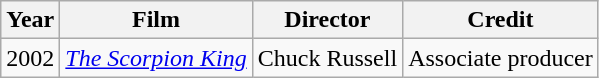<table class="wikitable">
<tr>
<th>Year</th>
<th>Film</th>
<th>Director</th>
<th>Credit</th>
</tr>
<tr>
<td>2002</td>
<td><em><a href='#'>The Scorpion King</a></em></td>
<td>Chuck Russell</td>
<td>Associate producer</td>
</tr>
</table>
